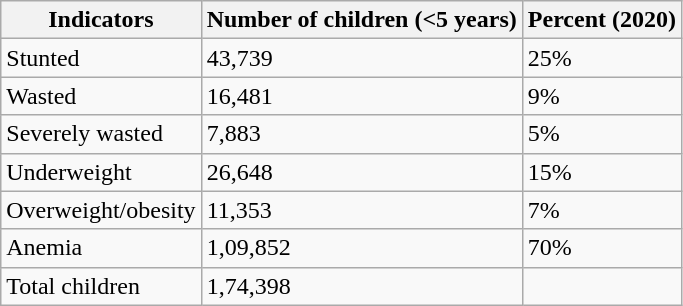<table class = "wikitable sortable">
<tr>
<th>Indicators</th>
<th>Number of children (<5 years)</th>
<th>Percent (2020)</th>
</tr>
<tr>
<td>Stunted</td>
<td>43,739</td>
<td>25%</td>
</tr>
<tr>
<td>Wasted</td>
<td>16,481</td>
<td>9%</td>
</tr>
<tr>
<td>Severely wasted</td>
<td>7,883</td>
<td>5%</td>
</tr>
<tr>
<td>Underweight</td>
<td>26,648</td>
<td>15%</td>
</tr>
<tr>
<td>Overweight/obesity</td>
<td>11,353</td>
<td>7%</td>
</tr>
<tr>
<td>Anemia</td>
<td>1,09,852</td>
<td>70%</td>
</tr>
<tr>
<td>Total children</td>
<td>1,74,398</td>
<td></td>
</tr>
</table>
